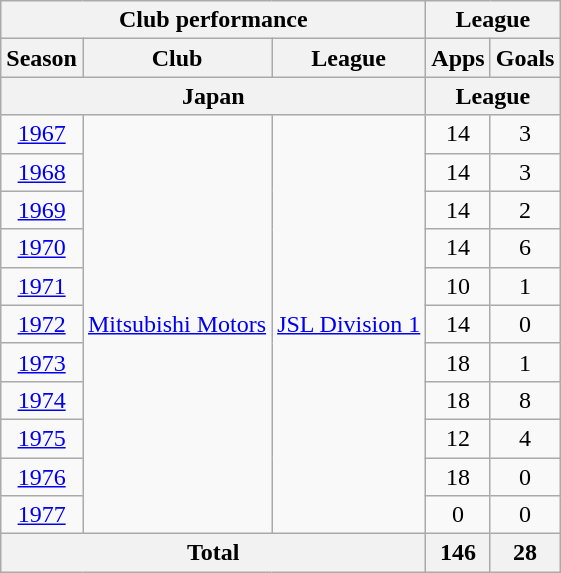<table class="wikitable" style="text-align:center;">
<tr>
<th colspan=3>Club performance</th>
<th colspan=2>League</th>
</tr>
<tr>
<th>Season</th>
<th>Club</th>
<th>League</th>
<th>Apps</th>
<th>Goals</th>
</tr>
<tr>
<th colspan=3>Japan</th>
<th colspan=2>League</th>
</tr>
<tr>
<td><a href='#'>1967</a></td>
<td rowspan="11"><a href='#'>Mitsubishi Motors</a></td>
<td rowspan="11"><a href='#'>JSL Division 1</a></td>
<td>14</td>
<td>3</td>
</tr>
<tr>
<td><a href='#'>1968</a></td>
<td>14</td>
<td>3</td>
</tr>
<tr>
<td><a href='#'>1969</a></td>
<td>14</td>
<td>2</td>
</tr>
<tr>
<td><a href='#'>1970</a></td>
<td>14</td>
<td>6</td>
</tr>
<tr>
<td><a href='#'>1971</a></td>
<td>10</td>
<td>1</td>
</tr>
<tr>
<td><a href='#'>1972</a></td>
<td>14</td>
<td>0</td>
</tr>
<tr>
<td><a href='#'>1973</a></td>
<td>18</td>
<td>1</td>
</tr>
<tr>
<td><a href='#'>1974</a></td>
<td>18</td>
<td>8</td>
</tr>
<tr>
<td><a href='#'>1975</a></td>
<td>12</td>
<td>4</td>
</tr>
<tr>
<td><a href='#'>1976</a></td>
<td>18</td>
<td>0</td>
</tr>
<tr>
<td><a href='#'>1977</a></td>
<td>0</td>
<td>0</td>
</tr>
<tr>
<th colspan=3>Total</th>
<th>146</th>
<th>28</th>
</tr>
</table>
